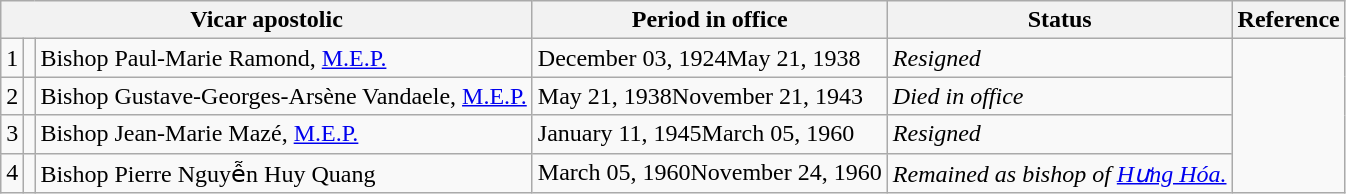<table class="wikitable">
<tr>
<th colspan="3">Vicar apostolic</th>
<th>Period in office</th>
<th>Status</th>
<th>Reference</th>
</tr>
<tr>
<td>1</td>
<td></td>
<td>Bishop Paul-Marie Ramond, <a href='#'>M.E.P.</a></td>
<td>December 03, 1924May 21, 1938</td>
<td><em>Resigned</em></td>
<td rowspan=4></td>
</tr>
<tr>
<td>2</td>
<td></td>
<td>Bishop Gustave-Georges-Arsène Vandaele, <a href='#'>M.E.P.</a></td>
<td>May 21, 1938November 21, 1943</td>
<td><em>Died in office</em></td>
</tr>
<tr>
<td>3</td>
<td></td>
<td>Bishop Jean-Marie Mazé, <a href='#'>M.E.P.</a></td>
<td>January 11, 1945March 05, 1960</td>
<td><em>Resigned</em></td>
</tr>
<tr>
<td>4</td>
<td></td>
<td>Bishop Pierre Nguyễn Huy Quang</td>
<td>March 05, 1960November 24, 1960</td>
<td><em>Remained as bishop of <a href='#'>Hưng Hóa.</a></em></td>
</tr>
</table>
